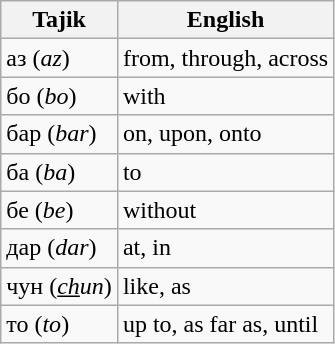<table class="wikitable">
<tr>
<th>Tajik</th>
<th>English</th>
</tr>
<tr>
<td>аз (<em>az</em>)</td>
<td>from, through, across</td>
</tr>
<tr>
<td>бо (<em>bo</em>)</td>
<td>with</td>
</tr>
<tr>
<td>бар (<em>bar</em>)</td>
<td>on, upon, onto</td>
</tr>
<tr>
<td>ба (<em>ba</em>)</td>
<td>to</td>
</tr>
<tr>
<td>бе (<em>be</em>)</td>
<td>without</td>
</tr>
<tr>
<td>дар (<em>dar</em>)</td>
<td>at, in</td>
</tr>
<tr>
<td>чун (<em><u>ch</u>un</em>)</td>
<td>like, as</td>
</tr>
<tr>
<td>то (<em>to</em>)</td>
<td>up to, as far as, until</td>
</tr>
</table>
